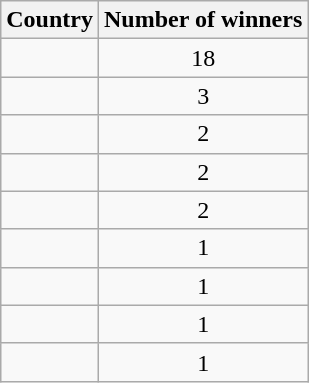<table class="sortable wikitable">
<tr>
<th>Country</th>
<th>Number of winners</th>
</tr>
<tr>
<td></td>
<td align=center>18</td>
</tr>
<tr>
<td></td>
<td align=center>3</td>
</tr>
<tr>
<td></td>
<td align=center>2</td>
</tr>
<tr>
<td></td>
<td align=center>2</td>
</tr>
<tr>
<td></td>
<td align=center>2</td>
</tr>
<tr>
<td></td>
<td align=center>1</td>
</tr>
<tr>
<td></td>
<td align=center>1</td>
</tr>
<tr>
<td></td>
<td align=center>1</td>
</tr>
<tr>
<td></td>
<td align=center>1</td>
</tr>
</table>
